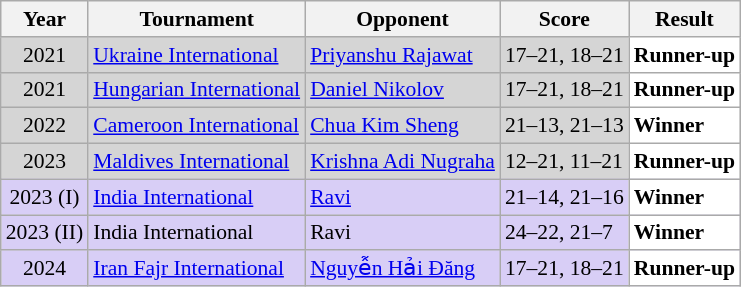<table class="sortable wikitable" style="font-size: 90%;">
<tr>
<th>Year</th>
<th>Tournament</th>
<th>Opponent</th>
<th>Score</th>
<th>Result</th>
</tr>
<tr style="background:#D5D5D5">
<td align="center">2021</td>
<td align="left"><a href='#'>Ukraine International</a></td>
<td align="left"> <a href='#'>Priyanshu Rajawat</a></td>
<td align="left">17–21, 18–21</td>
<td style="text-align:left; background:white"> <strong>Runner-up</strong></td>
</tr>
<tr style="background:#D5D5D5">
<td align="center">2021</td>
<td align="left"><a href='#'>Hungarian International</a></td>
<td align="left"> <a href='#'>Daniel Nikolov</a></td>
<td align="left">17–21, 18–21</td>
<td style="text-align:left; background:white"> <strong>Runner-up</strong></td>
</tr>
<tr style="background:#D5D5D5">
<td align="center">2022</td>
<td align="left"><a href='#'>Cameroon International</a></td>
<td align="left"> <a href='#'>Chua Kim Sheng</a></td>
<td align="left">21–13, 21–13</td>
<td style="text-align:left; background:white"> <strong>Winner</strong></td>
</tr>
<tr style="background:#D5D5D5">
<td align="center">2023</td>
<td align="left"><a href='#'>Maldives International</a></td>
<td align="left"> <a href='#'>Krishna Adi Nugraha</a></td>
<td align="left">12–21, 11–21</td>
<td style="text-align:left; background:white"> <strong>Runner-up</strong></td>
</tr>
<tr style="background:#D8CEF6">
<td align="center">2023 (I)</td>
<td align="left"><a href='#'>India International</a></td>
<td align="left"> <a href='#'>Ravi</a></td>
<td align="left">21–14, 21–16</td>
<td style="text-align:left; background:white"> <strong>Winner</strong></td>
</tr>
<tr style="background:#D8CEF6">
<td align="center">2023 (II)</td>
<td align="left">India International</td>
<td align="left"> Ravi</td>
<td align="left">24–22, 21–7</td>
<td style="text-align:left; background:white"> <strong>Winner</strong></td>
</tr>
<tr style="background:#D8CEF6">
<td align="center">2024</td>
<td align="left"><a href='#'>Iran Fajr International</a></td>
<td align="left"> <a href='#'>Nguyễn Hải Đăng</a></td>
<td align="left">17–21, 18–21</td>
<td style="text-align:left; background:white"> <strong>Runner-up</strong></td>
</tr>
</table>
